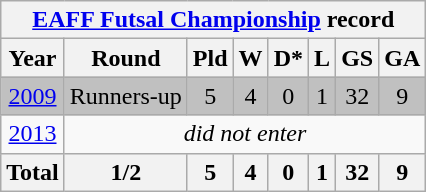<table class="wikitable" style="text-align: center;font-size:100%;">
<tr>
<th colspan=8><a href='#'>EAFF Futsal Championship</a> record</th>
</tr>
<tr>
<th>Year</th>
<th>Round</th>
<th>Pld</th>
<th>W</th>
<th>D*</th>
<th>L</th>
<th>GS</th>
<th>GA</th>
</tr>
<tr bgcolor=silver>
<td> <a href='#'>2009</a></td>
<td>Runners-up</td>
<td>5</td>
<td>4</td>
<td>0</td>
<td>1</td>
<td>32</td>
<td>9</td>
</tr>
<tr>
<td> <a href='#'>2013</a></td>
<td colspan=9><em>did not enter</em></td>
</tr>
<tr>
<th><strong>Total</strong></th>
<th>1/2</th>
<th>5</th>
<th>4</th>
<th>0</th>
<th>1</th>
<th>32</th>
<th>9</th>
</tr>
</table>
